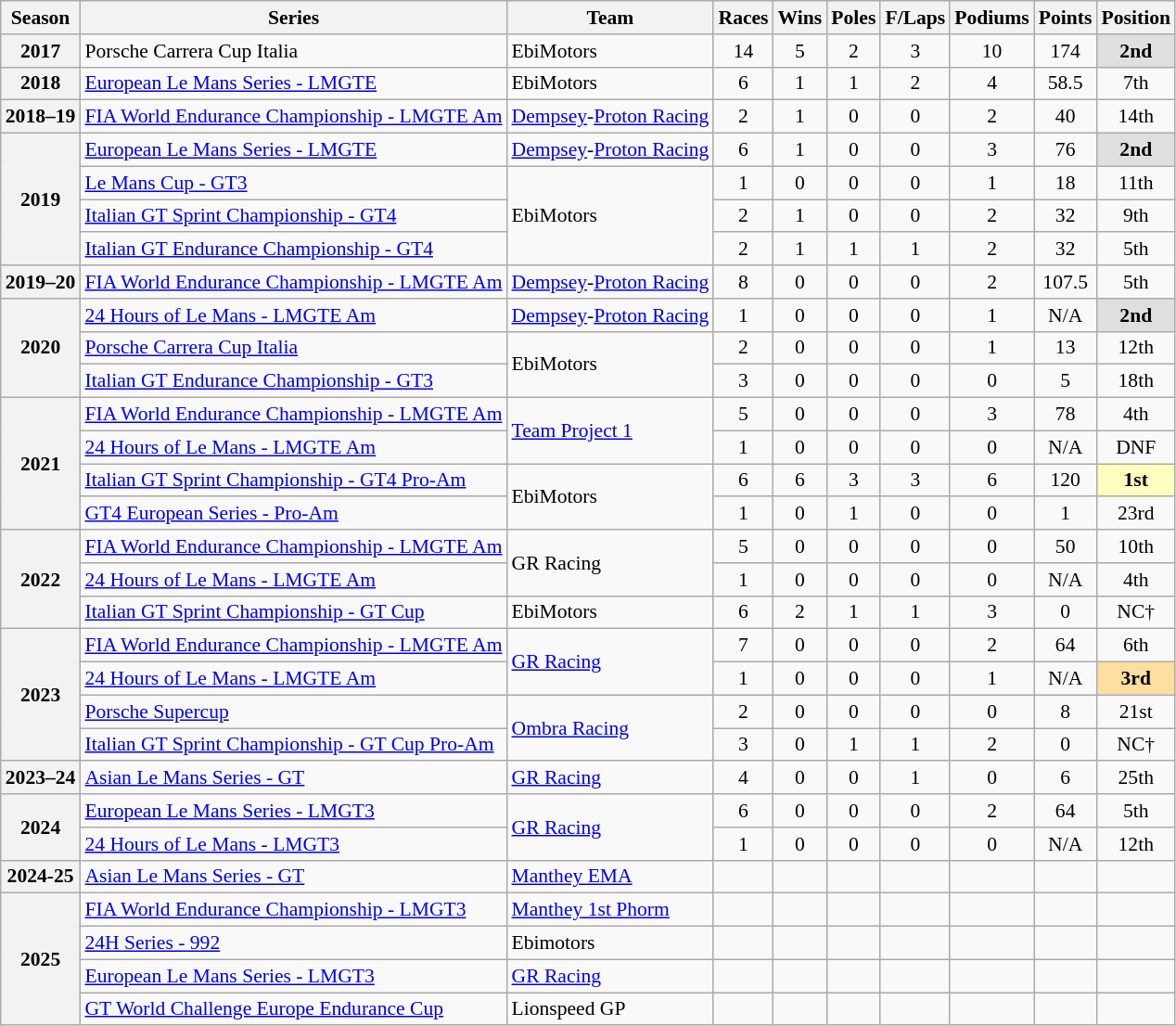<table class="wikitable" style="font-size: 90%; text-align:center">
<tr>
<th>Season</th>
<th>Series</th>
<th>Team</th>
<th>Races</th>
<th>Wins</th>
<th>Poles</th>
<th>F/Laps</th>
<th>Podiums</th>
<th>Points</th>
<th>Position</th>
</tr>
<tr>
<th>2017</th>
<td align="left">Porsche Carrera Cup Italia</td>
<td align="left">EbiMotors</td>
<td>14</td>
<td>5</td>
<td>2</td>
<td>3</td>
<td>10</td>
<td>174</td>
<td style="background:#DFDFDF;"><strong>2nd</strong></td>
</tr>
<tr>
<th>2018</th>
<td align="left"><a href='#'>European Le Mans Series - LMGTE</a></td>
<td align="left">EbiMotors</td>
<td>6</td>
<td>1</td>
<td>1</td>
<td>2</td>
<td>4</td>
<td>58.5</td>
<td>7th</td>
</tr>
<tr>
<th><strong>2018–19</strong></th>
<td align="left"><a href='#'>FIA World Endurance Championship - LMGTE Am</a></td>
<td align="left"><a href='#'>Dempsey</a>-<a href='#'>Proton Racing</a></td>
<td>2</td>
<td>1</td>
<td>0</td>
<td>0</td>
<td>2</td>
<td>40</td>
<td>14th</td>
</tr>
<tr>
<th rowspan="4">2019</th>
<td align="left"><a href='#'>European Le Mans Series - LMGTE</a></td>
<td align="left"><a href='#'>Dempsey</a>-<a href='#'>Proton Racing</a></td>
<td>6</td>
<td>1</td>
<td>0</td>
<td>0</td>
<td>3</td>
<td>76</td>
<td style="background:#DFDFDF;"><strong>2nd</strong></td>
</tr>
<tr>
<td align="left"><a href='#'>Le Mans Cup - GT3</a></td>
<td rowspan="3" align="left">EbiMotors</td>
<td>1</td>
<td>0</td>
<td>0</td>
<td>0</td>
<td>1</td>
<td>18</td>
<td>11th</td>
</tr>
<tr>
<td align="left"><a href='#'>Italian GT Sprint Championship - GT4</a></td>
<td>2</td>
<td>1</td>
<td>0</td>
<td>0</td>
<td>2</td>
<td>32</td>
<td>9th</td>
</tr>
<tr>
<td align="left"><a href='#'>Italian GT Endurance Championship - GT4</a></td>
<td>2</td>
<td>1</td>
<td>1</td>
<td>1</td>
<td>2</td>
<td>32</td>
<td>5th</td>
</tr>
<tr>
<th><strong>2019–20</strong></th>
<td align="left"><a href='#'>FIA World Endurance Championship - LMGTE Am</a></td>
<td align="left"><a href='#'>Dempsey</a>-<a href='#'>Proton Racing</a></td>
<td>8</td>
<td>0</td>
<td>0</td>
<td>0</td>
<td>2</td>
<td>107.5</td>
<td>5th</td>
</tr>
<tr>
<th rowspan="3">2020</th>
<td align="left"><a href='#'>24 Hours of Le Mans - LMGTE Am</a></td>
<td align="left"><a href='#'>Dempsey</a>-<a href='#'>Proton Racing</a></td>
<td>1</td>
<td>0</td>
<td>0</td>
<td>0</td>
<td>1</td>
<td>N/A</td>
<td style="background:#DFDFDF;"><strong>2nd</strong></td>
</tr>
<tr>
<td align="left"><a href='#'>Porsche Carrera Cup Italia</a></td>
<td rowspan="2" align="left">EbiMotors</td>
<td>2</td>
<td>0</td>
<td>0</td>
<td>0</td>
<td>1</td>
<td>13</td>
<td>12th</td>
</tr>
<tr>
<td align="left"><a href='#'>Italian GT Endurance Championship - GT3</a></td>
<td>3</td>
<td>0</td>
<td>0</td>
<td>0</td>
<td>0</td>
<td>5</td>
<td>18th</td>
</tr>
<tr>
<th rowspan="4">2021</th>
<td align="left"><a href='#'>FIA World Endurance Championship - LMGTE Am</a></td>
<td rowspan="2" align="left"><a href='#'>Team Project 1</a></td>
<td>5</td>
<td>0</td>
<td>0</td>
<td>0</td>
<td>3</td>
<td>78</td>
<td>4th</td>
</tr>
<tr>
<td align="left"><a href='#'>24 Hours of Le Mans - LMGTE Am</a></td>
<td>1</td>
<td>0</td>
<td>0</td>
<td>0</td>
<td>0</td>
<td>N/A</td>
<td>DNF</td>
</tr>
<tr>
<td align="left"><a href='#'>Italian GT Sprint Championship - GT4 Pro-Am</a></td>
<td rowspan="2" align="left">EbiMotors</td>
<td>6</td>
<td>6</td>
<td>3</td>
<td>3</td>
<td>6</td>
<td>120</td>
<td style="background:#FFFFBF;"><strong>1st</strong></td>
</tr>
<tr>
<td align="left"><a href='#'>GT4 European Series - Pro-Am</a></td>
<td>1</td>
<td>0</td>
<td>1</td>
<td>0</td>
<td>0</td>
<td>1</td>
<td>23rd</td>
</tr>
<tr>
<th rowspan="3">2022</th>
<td align="left"><a href='#'>FIA World Endurance Championship - LMGTE Am</a></td>
<td rowspan="2" align="left">GR Racing</td>
<td>5</td>
<td>0</td>
<td>0</td>
<td>0</td>
<td>0</td>
<td>50</td>
<td>10th</td>
</tr>
<tr>
<td align="left"><a href='#'>24 Hours of Le Mans - LMGTE Am</a></td>
<td>1</td>
<td>0</td>
<td>0</td>
<td>0</td>
<td>0</td>
<td>N/A</td>
<td>4th</td>
</tr>
<tr>
<td align="left"><a href='#'>Italian GT Sprint Championship - GT Cup</a></td>
<td align="left">EbiMotors</td>
<td>6</td>
<td>2</td>
<td>1</td>
<td>1</td>
<td>3</td>
<td>0</td>
<td>NC†</td>
</tr>
<tr>
<th rowspan="4">2023</th>
<td align="left"><a href='#'>FIA World Endurance Championship - LMGTE Am</a></td>
<td rowspan="2" align="left"><a href='#'>GR Racing</a></td>
<td>7</td>
<td>0</td>
<td>0</td>
<td>0</td>
<td>2</td>
<td>64</td>
<td>6th</td>
</tr>
<tr>
<td align="left"><a href='#'>24 Hours of Le Mans - LMGTE Am</a></td>
<td>1</td>
<td>0</td>
<td>0</td>
<td>0</td>
<td>1</td>
<td>N/A</td>
<td style="background:#FFDF9F;"><strong>3rd</strong></td>
</tr>
<tr>
<td align="left"><a href='#'>Porsche Supercup</a></td>
<td rowspan="2" align="left"><a href='#'>Ombra Racing</a></td>
<td>2</td>
<td>0</td>
<td>0</td>
<td>0</td>
<td>0</td>
<td>8</td>
<td>21st</td>
</tr>
<tr>
<td align="left"><a href='#'>Italian GT Sprint Championship - GT Cup Pro-Am</a></td>
<td>3</td>
<td>0</td>
<td>1</td>
<td>1</td>
<td>2</td>
<td>0</td>
<td>NC†</td>
</tr>
<tr>
<th>2023–24</th>
<td align=left><a href='#'>Asian Le Mans Series - GT</a></td>
<td align=left><a href='#'>GR Racing</a></td>
<td>4</td>
<td>0</td>
<td>0</td>
<td>1</td>
<td>0</td>
<td>6</td>
<td>25th</td>
</tr>
<tr>
<th rowspan="2">2024</th>
<td align=left><a href='#'>European Le Mans Series - LMGT3</a></td>
<td rowspan="2" align="left"><a href='#'>GR Racing</a></td>
<td>6</td>
<td>0</td>
<td>0</td>
<td>0</td>
<td>2</td>
<td>64</td>
<td>5th</td>
</tr>
<tr>
<td align=left><a href='#'>24 Hours of Le Mans - LMGT3</a></td>
<td>1</td>
<td>0</td>
<td>0</td>
<td>0</td>
<td>0</td>
<td>N/A</td>
<td>12th</td>
</tr>
<tr>
<th>2024-25</th>
<td align=left><a href='#'>Asian Le Mans Series - GT</a></td>
<td align=left><a href='#'>Manthey EMA</a></td>
<td></td>
<td></td>
<td></td>
<td></td>
<td></td>
<td></td>
<td></td>
</tr>
<tr>
<th rowspan="4">2025</th>
<td align=left><a href='#'>FIA World Endurance Championship - LMGT3</a></td>
<td align=left><a href='#'>Manthey 1st Phorm</a></td>
<td></td>
<td></td>
<td></td>
<td></td>
<td></td>
<td></td>
<td></td>
</tr>
<tr>
<td align=left><a href='#'>24H Series - 992</a></td>
<td align=left>Ebimotors</td>
<td></td>
<td></td>
<td></td>
<td></td>
<td></td>
<td></td>
<td></td>
</tr>
<tr>
<td align=left><a href='#'>European Le Mans Series - LMGT3</a></td>
<td align=left><a href='#'>GR Racing</a></td>
<td></td>
<td></td>
<td></td>
<td></td>
<td></td>
<td></td>
<td></td>
</tr>
<tr>
<td align="left"><a href='#'>GT World Challenge Europe Endurance Cup</a></td>
<td align="left">Lionspeed GP</td>
<td></td>
<td></td>
<td></td>
<td></td>
<td></td>
<td></td>
<td></td>
</tr>
</table>
